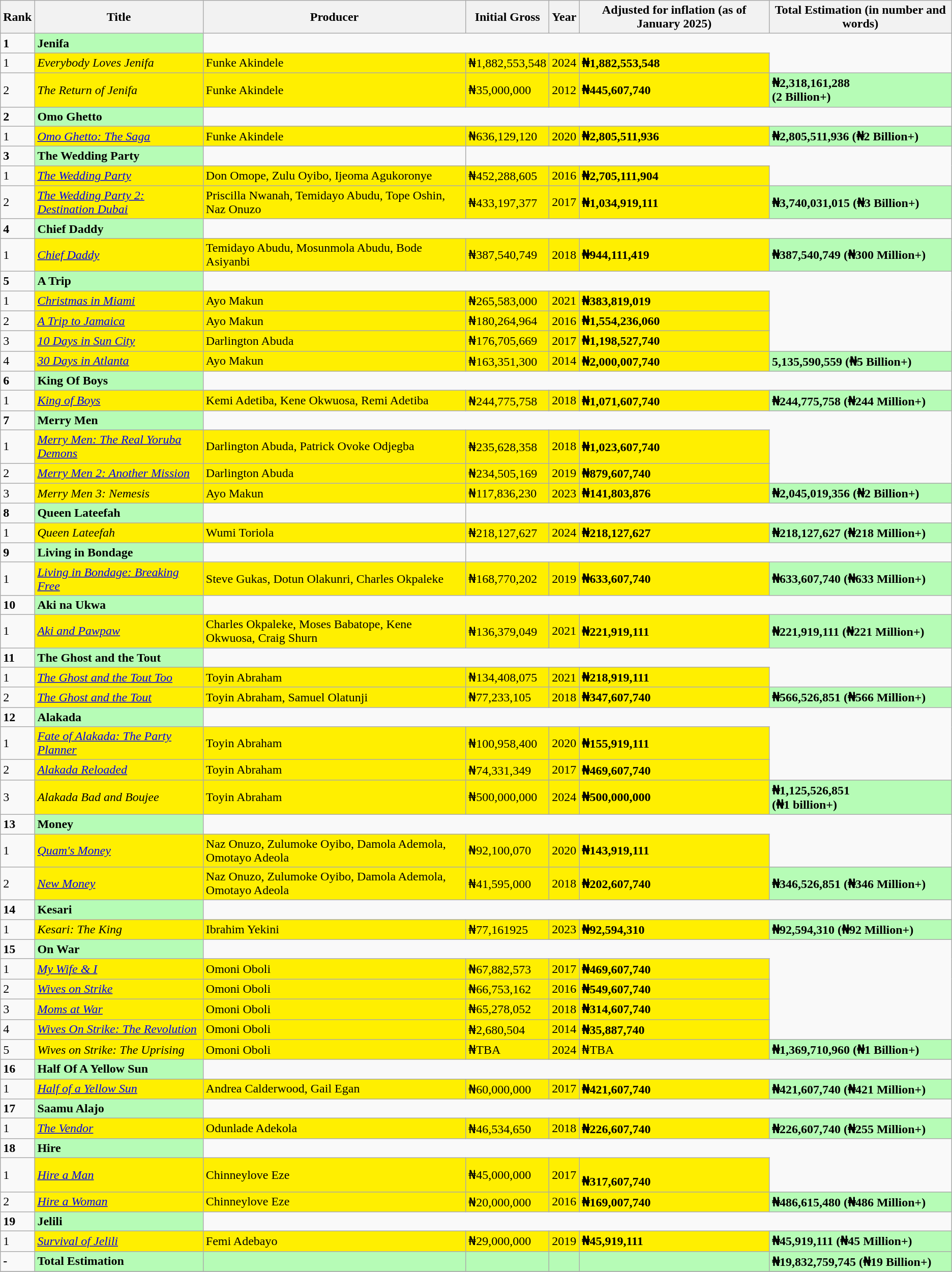<table class="wikitable sortable">
<tr>
<th>Rank</th>
<th>Title</th>
<th>Producer</th>
<th>Initial Gross</th>
<th>Year</th>
<th>Adjusted for inflation (as of January 2025)</th>
<th>Total Estimation (in number and words)</th>
</tr>
<tr>
<td><strong>1</strong></td>
<td style="background:#b6fcb6;"><strong>Jenifa</strong></td>
</tr>
<tr>
<td>1</td>
<td style="background: #FFEF00;"><em>Everybody Loves Jenifa</em></td>
<td style="background: #FFEF00;">Funke Akindele</td>
<td style="background: #FFEF00;">₦1,882,553,548</td>
<td style="background: #FFEF00;">2024</td>
<td style="background: #FFEF00;"><strong>₦1,882,553,548</strong></td>
</tr>
<tr>
<td>2</td>
<td style="background: #FFEF00;"><em>The Return of Jenifa</em></td>
<td style="background: #FFEF00;">Funke Akindele</td>
<td style="background: #FFEF00;">₦35,000,000</td>
<td style="background: #FFEF00;">2012</td>
<td style="background: #FFEF00;"><strong>₦445,607,740</strong></td>
<td style="background:#b6fcb6;"><strong>₦2,318,161,288</strong><br><strong>(2 Billion+)</strong></td>
</tr>
<tr>
<td><strong>2</strong></td>
<td style="background:#b6fcb6;"><strong>Omo Ghetto</strong></td>
</tr>
<tr>
<td>1</td>
<td style="background: #FFEF00;"><em><a href='#'>Omo Ghetto: The Saga</a></em></td>
<td style="background: #FFEF00;">Funke Akindele</td>
<td style="background: #FFEF00;">₦636,129,120</td>
<td style="background: #FFEF00;">2020</td>
<td style="background: #FFEF00;"><strong>₦2,805,511,936</strong></td>
<td style="background:#b6fcb6;"><strong>₦2,805,511,936 (₦2 Billion+)</strong></td>
</tr>
<tr>
<td><strong>3</strong></td>
<td style="background:#b6fcb6;"><strong>The Wedding Party</strong></td>
<td></td>
</tr>
<tr>
<td>1</td>
<td style="background: #FFEF00;"><a href='#'><em>The Wedding Party</em></a></td>
<td style="background: #FFEF00;">Don Omope, Zulu Oyibo, Ijeoma Agukoronye</td>
<td style="background: #FFEF00;">₦452,288,605</td>
<td style="background: #FFEF00;">2016</td>
<td style="background: #FFEF00;"><strong>₦2,705,111,904</strong></td>
</tr>
<tr>
<td>2</td>
<td style="background: #FFEF00;"><a href='#'><em>The Wedding Party 2: Destination Dubai</em></a></td>
<td style="background: #FFEF00;">Priscilla Nwanah, Temidayo Abudu, Tope Oshin, Naz Onuzo</td>
<td style="background: #FFEF00;">₦433,197,377</td>
<td style="background: #FFEF00;">2017</td>
<td style="background: #FFEF00;"><strong>₦1,034,919,111</strong></td>
<td style="background:#b6fcb6;"><strong>₦3,740,031,015 (₦3 Billion+)</strong></td>
</tr>
<tr>
<td><strong>4</strong></td>
<td style="background:#b6fcb6;"><strong>Chief Daddy</strong></td>
</tr>
<tr>
<td>1</td>
<td style="background: #FFEF00;"><em><a href='#'>Chief Daddy</a></em></td>
<td style="background: #FFEF00;">Temidayo Abudu, Mosunmola Abudu, Bode Asiyanbi</td>
<td style="background: #FFEF00;">₦387,540,749</td>
<td style="background: #FFEF00;">2018</td>
<td style="background: #FFEF00;"><strong>₦944,111,419</strong></td>
<td style="background:#b6fcb6;"><strong>₦387,540,749 (₦300 Million+)</strong></td>
</tr>
<tr>
<td><strong>5</strong></td>
<td style="background:#b6fcb6;"><strong>A Trip</strong></td>
</tr>
<tr>
<td>1</td>
<td style="background: #FFEF00;"><em><a href='#'>Christmas in Miami</a></em></td>
<td style="background: #FFEF00;">Ayo Makun</td>
<td style="background: #FFEF00;">₦265,583,000</td>
<td style="background: #FFEF00;">2021</td>
<td style="background: #FFEF00;"><strong>₦383,819,019</strong></td>
</tr>
<tr>
<td>2</td>
<td style="background: #FFEF00;"><em><a href='#'>A Trip to Jamaica</a></em></td>
<td style="background: #FFEF00;">Ayo Makun</td>
<td style="background: #FFEF00;">₦180,264,964</td>
<td style="background: #FFEF00;">2016</td>
<td style="background: #FFEF00;"><strong>₦1,554,236,060</strong></td>
</tr>
<tr>
<td>3</td>
<td style="background: #FFEF00;"><em><a href='#'>10 Days in Sun City</a></em></td>
<td style="background: #FFEF00;">Darlington Abuda</td>
<td style="background: #FFEF00;">₦176,705,669</td>
<td style="background: #FFEF00;">2017</td>
<td style="background: #FFEF00;"><strong>₦1,198,527,740</strong></td>
</tr>
<tr>
<td>4</td>
<td style="background: #FFEF00;"><em><a href='#'>30 Days in Atlanta</a></em></td>
<td style="background: #FFEF00;">Ayo Makun</td>
<td style="background: #FFEF00;">₦163,351,300</td>
<td style="background: #FFEF00;">2014</td>
<td style="background: #FFEF00;"><strong>₦2,000,007,740</strong></td>
<td style="background:#b6fcb6;"><strong>5,135,590,559 (₦5 Billion+)</strong></td>
</tr>
<tr>
<td><strong>6</strong></td>
<td style="background:#b6fcb6;"><strong>King Of Boys</strong></td>
</tr>
<tr>
<td>1</td>
<td style="background: #FFEF00;"><em><a href='#'>King of Boys</a></em></td>
<td style="background: #FFEF00;">Kemi Adetiba, Kene Okwuosa, Remi Adetiba</td>
<td style="background: #FFEF00;">₦244,775,758</td>
<td style="background: #FFEF00;">2018</td>
<td style="background: #FFEF00;"><strong>₦1,071,607,740</strong></td>
<td style="background:#b6fcb6;"><strong>₦244,775,758 (₦244 Million+)</strong></td>
</tr>
<tr>
<td><strong>7</strong></td>
<td style="background:#b6fcb6;"><strong>Merry Men</strong></td>
</tr>
<tr>
<td>1</td>
<td style="background: #FFEF00;"><em><a href='#'>Merry Men: The Real Yoruba Demons</a></em></td>
<td style="background: #FFEF00;">Darlington Abuda, Patrick Ovoke Odjegba</td>
<td style="background: #FFEF00;">₦235,628,358</td>
<td style="background: #FFEF00;">2018</td>
<td style="background: #FFEF00;"><strong>₦1,023,607,740</strong></td>
</tr>
<tr>
<td>2</td>
<td style="background: #FFEF00;"><a href='#'><em>Merry Men 2: Another Mission</em></a></td>
<td style="background: #FFEF00;">Darlington Abuda</td>
<td style="background: #FFEF00;">₦234,505,169</td>
<td style="background: #FFEF00;">2019</td>
<td style="background: #FFEF00;"><strong>₦879,607,740</strong></td>
</tr>
<tr>
<td>3</td>
<td style="background: #FFEF00;"><em>Merry Men 3: Nemesis</em></td>
<td style="background: #FFEF00;">Ayo Makun</td>
<td style="background: #FFEF00;">₦117,836,230</td>
<td style="background: #FFEF00;">2023</td>
<td style="background: #FFEF00;"><strong>₦141,803,876</strong></td>
<td style="background:#b6fcb6;"><strong>₦2,045,019,356 (₦2 Billion+)</strong></td>
</tr>
<tr>
<td><strong>8</strong></td>
<td style="background:#b6fcb6;"><strong>Queen Lateefah</strong></td>
<td></td>
</tr>
<tr>
<td>1</td>
<td style="background: #FFEF00;"><em>Queen Lateefah</em></td>
<td style="background: #FFEF00;">Wumi Toriola</td>
<td style="background: #FFEF00;">₦218,127,627</td>
<td style="background: #FFEF00;">2024</td>
<td style="background: #FFEF00;"><strong>₦218,127,627</strong></td>
<td style="background:#b6fcb6;"><strong>₦218,127,627 (₦218 Million+)</strong></td>
</tr>
<tr>
<td><strong>9</strong></td>
<td style="background:#b6fcb6;"><strong>Living in Bondage</strong></td>
<td></td>
</tr>
<tr>
<td>1</td>
<td style="background: #FFEF00;"><em><a href='#'>Living in Bondage: Breaking Free</a></em></td>
<td style="background: #FFEF00;">Steve Gukas, Dotun Olakunri, Charles Okpaleke</td>
<td style="background: #FFEF00;">₦168,770,202</td>
<td style="background: #FFEF00;">2019</td>
<td style="background: #FFEF00;"><strong>₦633,607,740</strong></td>
<td style="background:#b6fcb6;"><strong>₦633,607,740 (₦633 Million+)</strong></td>
</tr>
<tr>
<td><strong>10</strong></td>
<td style="background:#b6fcb6;"><strong>Aki na Ukwa</strong></td>
</tr>
<tr>
<td>1</td>
<td style="background: #FFEF00;"><em><a href='#'>Aki and Pawpaw</a></em></td>
<td style="background: #FFEF00;">Charles Okpaleke, Moses Babatope, Kene Okwuosa, Craig Shurn</td>
<td style="background: #FFEF00;">₦136,379,049</td>
<td style="background: #FFEF00;">2021</td>
<td style="background: #FFEF00;"><strong>₦221,919,111</strong></td>
<td style="background:#b6fcb6;"><strong>₦221,919,111 (₦221 Million+)</strong></td>
</tr>
<tr>
<td><strong>11</strong></td>
<td style="background:#b6fcb6;"><strong>The Ghost and the Tout</strong></td>
</tr>
<tr>
<td>1</td>
<td style="background: #FFEF00;"><em><a href='#'>The Ghost and the Tout Too</a></em></td>
<td style="background: #FFEF00;">Toyin Abraham</td>
<td style="background: #FFEF00;">₦134,408,075</td>
<td style="background: #FFEF00;">2021</td>
<td style="background: #FFEF00;"><strong>₦218,919,111</strong></td>
</tr>
<tr>
<td>2</td>
<td style="background: #FFEF00;"><em><a href='#'>The Ghost and the Tout</a></em></td>
<td style="background: #FFEF00;">Toyin Abraham, Samuel Olatunji</td>
<td style="background: #FFEF00;">₦77,233,105</td>
<td style="background: #FFEF00;">2018</td>
<td style="background: #FFEF00;"><strong>₦347,607,740</strong></td>
<td style="background:#b6fcb6;"><strong>₦566,526,851 (₦566 Million+)</strong></td>
</tr>
<tr>
<td><strong>12</strong></td>
<td style="background:#b6fcb6;"><strong>Alakada</strong></td>
</tr>
<tr>
<td>1</td>
<td style="background: #FFEF00;"><em><a href='#'>Fate of Alakada: The Party Planner</a></em></td>
<td style="background: #FFEF00;">Toyin Abraham</td>
<td style="background: #FFEF00;">₦100,958,400</td>
<td style="background: #FFEF00;">2020</td>
<td style="background: #FFEF00;"><strong>₦155,919,111</strong></td>
</tr>
<tr>
<td>2</td>
<td style="background: #FFEF00;"><em><a href='#'>Alakada Reloaded</a></em></td>
<td style="background: #FFEF00;">Toyin Abraham</td>
<td style="background: #FFEF00;">₦74,331,349</td>
<td style="background: #FFEF00;">2017</td>
<td style="background: #FFEF00;"><strong>₦469,607,740</strong></td>
</tr>
<tr>
<td>3</td>
<td style="background: #FFEF00;"><em>Alakada Bad and Boujee</em></td>
<td style="background: #FFEF00;">Toyin Abraham</td>
<td style="background: #FFEF00;">₦500,000,000</td>
<td style="background: #FFEF00;">2024</td>
<td style="background: #FFEF00;"><strong>₦500,000,000</strong></td>
<td style="background:#b6fcb6;"><strong>₦1,125,526,851</strong><br><strong>(₦1 billion+)</strong></td>
</tr>
<tr>
<td><strong>13</strong></td>
<td style="background:#b6fcb6;"><strong>Money</strong></td>
</tr>
<tr>
<td>1</td>
<td style="background: #FFEF00;"><em><a href='#'>Quam's Money</a></em></td>
<td style="background: #FFEF00;">Naz Onuzo, Zulumoke Oyibo, Damola Ademola, Omotayo Adeola</td>
<td style="background: #FFEF00;">₦92,100,070</td>
<td style="background: #FFEF00;">2020</td>
<td style="background: #FFEF00;"><strong>₦143,919,111</strong></td>
</tr>
<tr>
<td>2</td>
<td style="background: #FFEF00;"><a href='#'><em>New Money</em></a></td>
<td style="background: #FFEF00;">Naz Onuzo, Zulumoke Oyibo, Damola Ademola, Omotayo Adeola</td>
<td style="background: #FFEF00;">₦41,595,000</td>
<td style="background: #FFEF00;">2018</td>
<td style="background: #FFEF00;"><strong>₦202,607,740</strong></td>
<td style="background:#b6fcb6;"><strong>₦346,526,851 (₦346 Million+)</strong></td>
</tr>
<tr>
<td><strong>14</strong></td>
<td style="background:#b6fcb6;"><strong>Kesari</strong></td>
</tr>
<tr>
<td>1</td>
<td style="background: #FFEF00;"><em>Kesari: The King</em></td>
<td style="background: #FFEF00;">Ibrahim Yekini</td>
<td style="background: #FFEF00;">₦77,161925</td>
<td style="background: #FFEF00;">2023</td>
<td style="background: #FFEF00;"><strong>₦92,594,310</strong></td>
<td style="background:#b6fcb6;"><strong>₦92,594,310 (₦92 Million+)</strong></td>
</tr>
<tr>
<td><strong>15</strong></td>
<td style="background:#b6fcb6;"><strong>On War</strong></td>
</tr>
<tr>
<td>1</td>
<td style="background: #FFEF00;"><em><a href='#'>My Wife & I</a></em></td>
<td style="background: #FFEF00;">Omoni Oboli</td>
<td style="background: #FFEF00;">₦67,882,573</td>
<td style="background: #FFEF00;">2017</td>
<td style="background: #FFEF00;"><strong>₦469,607,740</strong></td>
</tr>
<tr>
<td>2</td>
<td style="background: #FFEF00;"><em><a href='#'>Wives on Strike</a></em></td>
<td style="background: #FFEF00;">Omoni Oboli</td>
<td style="background: #FFEF00;">₦66,753,162</td>
<td style="background: #FFEF00;">2016</td>
<td style="background: #FFEF00;"><strong>₦549,607,740</strong></td>
</tr>
<tr>
<td>3</td>
<td style="background: #FFEF00;"><em><a href='#'>Moms at War</a></em></td>
<td style="background: #FFEF00;">Omoni Oboli</td>
<td style="background: #FFEF00;">₦65,278,052</td>
<td style="background: #FFEF00;">2018</td>
<td style="background: #FFEF00;"><strong>₦314,607,740</strong></td>
</tr>
<tr>
<td>4</td>
<td style="background: #FFEF00;"><em><a href='#'>Wives On Strike: The Revolution</a></em></td>
<td style="background: #FFEF00;">Omoni Oboli</td>
<td style="background: #FFEF00;">₦2,680,504</td>
<td style="background: #FFEF00;">2014</td>
<td style="background: #FFEF00;"><strong>₦35,887,740</strong></td>
</tr>
<tr>
<td>5</td>
<td style="background: #FFEF00;"><em>Wives on Strike: The Uprising</em></td>
<td style="background: #FFEF00;">Omoni Oboli</td>
<td style="background: #FFEF00;">₦TBA</td>
<td style="background: #FFEF00;">2024</td>
<td style="background: #FFEF00;">₦TBA</td>
<td style="background:#b6fcb6;"><strong>₦1,369,710,960 (₦1 Billion+)</strong></td>
</tr>
<tr>
<td><strong>16</strong></td>
<td style="background:#b6fcb6;"><strong>Half Of A Yellow Sun</strong></td>
</tr>
<tr>
<td>1</td>
<td style="background: #FFEF00;"><a href='#'><em>Half of a Yellow Sun</em></a></td>
<td style="background: #FFEF00;">Andrea Calderwood, Gail Egan</td>
<td style="background: #FFEF00;">₦60,000,000</td>
<td style="background: #FFEF00;">2017</td>
<td style="background: #FFEF00;"><strong>₦421,607,740</strong></td>
<td style="background:#b6fcb6;"><strong>₦421,607,740 (₦421 Million+)</strong></td>
</tr>
<tr>
<td><strong>17</strong></td>
<td style="background:#b6fcb6;"><strong>Saamu Alajo</strong></td>
</tr>
<tr>
<td>1</td>
<td style="background: #FFEF00;"><em><a href='#'>The Vendor</a></em></td>
<td style="background: #FFEF00;">Odunlade Adekola</td>
<td style="background: #FFEF00;">₦46,534,650</td>
<td style="background: #FFEF00;">2018</td>
<td style="background: #FFEF00;"><strong>₦226,607,740</strong></td>
<td style="background:#b6fcb6;"><strong>₦226,607,740 (₦255 Million+)</strong></td>
</tr>
<tr>
<td><strong>18</strong></td>
<td style="background:#b6fcb6;"><strong>Hire</strong></td>
</tr>
<tr>
<td>1</td>
<td style="background: #FFEF00;"><em><a href='#'>Hire a Man</a></em></td>
<td style="background: #FFEF00;">Chinneylove Eze</td>
<td style="background: #FFEF00;">₦45,000,000</td>
<td style="background: #FFEF00;">2017</td>
<td style="background: #FFEF00;"><br><strong>₦317,607,740</strong></td>
</tr>
<tr>
<td>2</td>
<td style="background: #FFEF00;"><a href='#'><em>Hire a Woman</em></a></td>
<td style="background: #FFEF00;">Chinneylove Eze</td>
<td style="background: #FFEF00;">₦20,000,000</td>
<td style="background: #FFEF00;">2016</td>
<td style="background: #FFEF00;"><strong>₦169,007,740</strong></td>
<td style="background:#b6fcb6;"><strong>₦486,615,480 (₦486 Million+)</strong></td>
</tr>
<tr>
<td><strong>19</strong></td>
<td style="background:#b6fcb6;"><strong>Jelili</strong></td>
</tr>
<tr>
<td>1</td>
<td style="background: #FFEF00;"><em><a href='#'>Survival of Jelili</a></em></td>
<td style="background: #FFEF00;">Femi Adebayo</td>
<td style="background: #FFEF00;">₦29,000,000</td>
<td style="background: #FFEF00;">2019</td>
<td style="background: #FFEF00;"><strong>₦45,919,111</strong></td>
<td style="background:#b6fcb6;"><strong>₦45,919,111 (₦45 Million+)</strong></td>
</tr>
<tr>
<td><strong>-</strong></td>
<td style="background:#b6fcb6;"><strong>Total Estimation</strong></td>
<td style="background:#b6fcb6;"></td>
<td style="background:#b6fcb6;"></td>
<td style="background:#b6fcb6;"></td>
<td style="background:#b6fcb6;"></td>
<td style="background:#b6fcb6;"><strong>₦19,832,759,745 (₦19 Billion+)</strong></td>
</tr>
<tr>
</tr>
</table>
